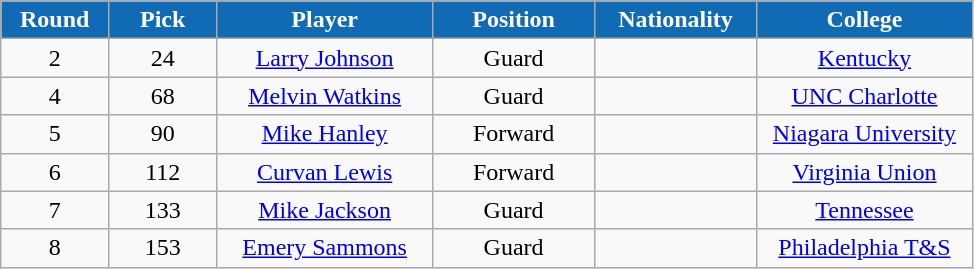<table class="wikitable sortable">
<tr>
<th style="background:#106bb4; color:white; width:10%;">Round</th>
<th style="background:#106bb4; color:white; width:10%;">Pick</th>
<th style="background:#106bb4; color:white; width:20%;">Player</th>
<th style="background:#106bb4; color:white" width="15%">Position</th>
<th style="background:#106bb4; color:white" width="15%">Nationality</th>
<th style="background:#106bb4; color:white; width:20%;">College</th>
</tr>
<tr style="text-align:center;" bgcolor="">
<td>2</td>
<td>24</td>
<td><a href='#'>Larry Johnson</a></td>
<td>Guard</td>
<td></td>
<td><a href='#'>Kentucky</a></td>
</tr>
<tr style="text-align:center;" bgcolor="">
<td>4</td>
<td>68</td>
<td><a href='#'>Melvin Watkins</a></td>
<td>Guard</td>
<td></td>
<td><a href='#'>UNC Charlotte</a></td>
</tr>
<tr style="text-align:center;" bgcolor="">
<td>5</td>
<td>90</td>
<td><a href='#'>Mike Hanley</a></td>
<td>Forward</td>
<td></td>
<td><a href='#'>Niagara University</a></td>
</tr>
<tr style="text-align:center;" bgcolor="">
<td>6</td>
<td>112</td>
<td><a href='#'>Curvan Lewis</a></td>
<td>Forward</td>
<td></td>
<td><a href='#'>Virginia Union</a></td>
</tr>
<tr style="text-align:center;" bgcolor="">
<td>7</td>
<td>133</td>
<td><a href='#'>Mike Jackson</a></td>
<td>Guard</td>
<td></td>
<td><a href='#'>Tennessee</a></td>
</tr>
<tr style="text-align:center;" bgcolor="">
<td>8</td>
<td>153</td>
<td><a href='#'>Emery Sammons</a></td>
<td>Guard</td>
<td></td>
<td><a href='#'>Philadelphia T&S</a></td>
</tr>
</table>
